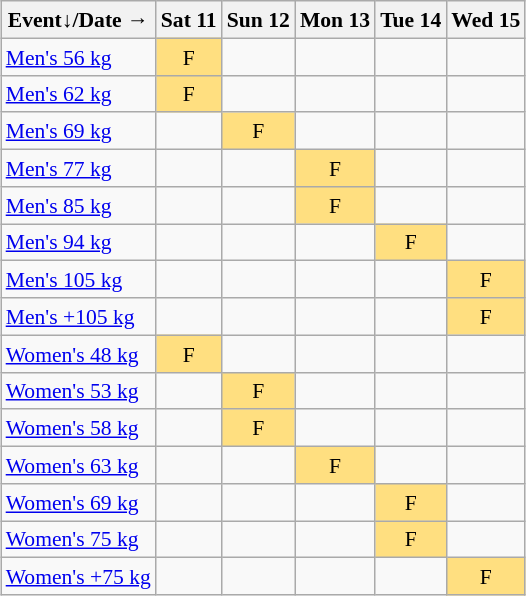<table class="wikitable" style="margin:0.5em auto; font-size:90%; line-height:1.25em;">
<tr style="text-align:center;">
<th>Event↓/Date →</th>
<th>Sat 11</th>
<th>Sun 12</th>
<th>Mon 13</th>
<th>Tue 14</th>
<th>Wed 15</th>
</tr>
<tr style="text-align:center;">
<td style="text-align:left;"><a href='#'>Men's 56 kg</a></td>
<td style="background-color:#FFDF80;">F</td>
<td></td>
<td></td>
<td></td>
<td></td>
</tr>
<tr style="text-align:center;">
<td style="text-align:left;"><a href='#'>Men's 62 kg</a></td>
<td style="background-color:#FFDF80;">F</td>
<td></td>
<td></td>
<td></td>
<td></td>
</tr>
<tr style="text-align:center;">
<td style="text-align:left;"><a href='#'>Men's 69 kg</a></td>
<td></td>
<td style="background-color:#FFDF80;">F</td>
<td></td>
<td></td>
<td></td>
</tr>
<tr style="text-align:center;">
<td style="text-align:left;"><a href='#'>Men's 77 kg</a></td>
<td></td>
<td></td>
<td style="background-color:#FFDF80;">F</td>
<td></td>
<td></td>
</tr>
<tr style="text-align:center;">
<td style="text-align:left;"><a href='#'>Men's 85 kg</a></td>
<td></td>
<td></td>
<td style="background-color:#FFDF80;">F</td>
<td></td>
<td></td>
</tr>
<tr style="text-align:center;">
<td style="text-align:left;"><a href='#'>Men's 94 kg</a></td>
<td></td>
<td></td>
<td></td>
<td style="background-color:#FFDF80;">F</td>
<td></td>
</tr>
<tr style="text-align:center;">
<td style="text-align:left;"><a href='#'>Men's 105 kg</a></td>
<td></td>
<td></td>
<td></td>
<td></td>
<td style="background-color:#FFDF80;">F</td>
</tr>
<tr style="text-align:center;">
<td style="text-align:left;"><a href='#'>Men's +105 kg</a></td>
<td></td>
<td></td>
<td></td>
<td></td>
<td style="background-color:#FFDF80;">F</td>
</tr>
<tr style="text-align:center;">
<td style="text-align:left;"><a href='#'>Women's 48 kg</a></td>
<td style="background-color:#FFDF80;">F</td>
<td></td>
<td></td>
<td></td>
<td></td>
</tr>
<tr style="text-align:center;">
<td style="text-align:left;"><a href='#'>Women's 53 kg</a></td>
<td></td>
<td style="background-color:#FFDF80;">F</td>
<td></td>
<td></td>
<td></td>
</tr>
<tr style="text-align:center;">
<td style="text-align:left;"><a href='#'>Women's 58 kg</a></td>
<td></td>
<td style="background-color:#FFDF80;">F</td>
<td></td>
<td></td>
<td></td>
</tr>
<tr style="text-align:center;">
<td style="text-align:left;"><a href='#'>Women's 63 kg</a></td>
<td></td>
<td></td>
<td style="background-color:#FFDF80;">F</td>
<td></td>
<td></td>
</tr>
<tr style="text-align:center;">
<td style="text-align:left;"><a href='#'>Women's 69 kg</a></td>
<td></td>
<td></td>
<td></td>
<td style="background-color:#FFDF80;">F</td>
<td></td>
</tr>
<tr style="text-align:center;">
<td style="text-align:left;"><a href='#'>Women's 75 kg</a></td>
<td></td>
<td></td>
<td></td>
<td style="background-color:#FFDF80;">F</td>
<td></td>
</tr>
<tr style="text-align:center;">
<td style="text-align:left;"><a href='#'>Women's +75 kg</a></td>
<td></td>
<td></td>
<td></td>
<td></td>
<td style="background-color:#FFDF80;">F</td>
</tr>
</table>
